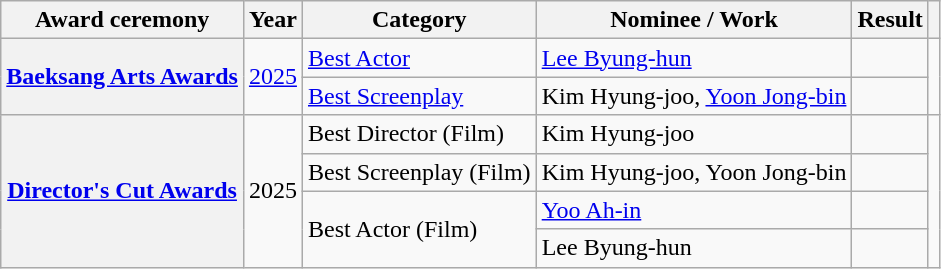<table class="wikitable plainrowheaders sortable">
<tr>
<th scope="col">Award ceremony</th>
<th scope="col">Year</th>
<th scope="col">Category </th>
<th scope="col">Nominee / Work </th>
<th scope="col">Result</th>
<th scope="col" class="unsortable"></th>
</tr>
<tr>
<th scope="row" rowspan="2"><a href='#'>Baeksang Arts Awards</a></th>
<td rowspan="2" style="text-align:center"><a href='#'>2025</a></td>
<td><a href='#'>Best Actor</a></td>
<td><a href='#'>Lee Byung-hun</a></td>
<td></td>
<td rowspan="2" style="text-align:center"></td>
</tr>
<tr>
<td><a href='#'>Best Screenplay</a></td>
<td>Kim Hyung-joo, <a href='#'>Yoon Jong-bin</a></td>
<td></td>
</tr>
<tr>
<th scope="row" rowspan="4"><a href='#'>Director's Cut Awards</a></th>
<td rowspan="4" style="text-align:center">2025</td>
<td>Best Director (Film)</td>
<td>Kim Hyung-joo</td>
<td></td>
<td rowspan="4" style="text-align:center"></td>
</tr>
<tr>
<td>Best Screenplay (Film)</td>
<td>Kim Hyung-joo, Yoon Jong-bin</td>
<td></td>
</tr>
<tr>
<td rowspan="2">Best Actor (Film)</td>
<td><a href='#'>Yoo Ah-in</a></td>
<td></td>
</tr>
<tr>
<td>Lee Byung-hun</td>
<td></td>
</tr>
</table>
